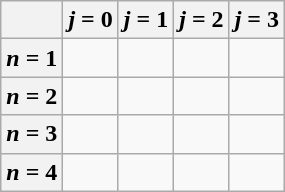<table class="wikitable floatright" style="text-align: center;">
<tr>
<th scope="col"></th>
<th scope="col"><em>j</em> = 0</th>
<th scope="col"><em>j</em> = 1</th>
<th scope="col"><em>j</em> = 2</th>
<th scope="col"><em>j</em> = 3</th>
</tr>
<tr>
<th scope="row"><em>n</em> = 1</th>
<td></td>
<td></td>
<td></td>
<td></td>
</tr>
<tr>
<th scope="row"><em>n</em> = 2</th>
<td></td>
<td></td>
<td></td>
<td></td>
</tr>
<tr>
<th scope="row"><em>n</em> = 3</th>
<td></td>
<td></td>
<td></td>
<td></td>
</tr>
<tr>
<th scope="row"><em>n</em> = 4</th>
<td></td>
<td></td>
<td></td>
<td></td>
</tr>
</table>
